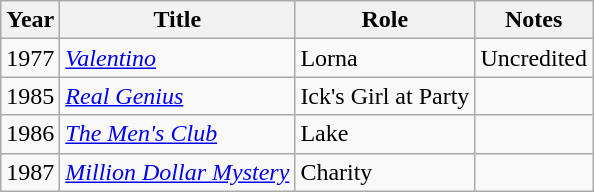<table class="wikitable sortable">
<tr>
<th>Year</th>
<th>Title</th>
<th>Role</th>
<th>Notes</th>
</tr>
<tr>
<td>1977</td>
<td><a href='#'><em>Valentino</em></a></td>
<td>Lorna</td>
<td>Uncredited</td>
</tr>
<tr>
<td>1985</td>
<td><em><a href='#'>Real Genius</a></em></td>
<td>Ick's Girl at Party</td>
<td></td>
</tr>
<tr>
<td>1986</td>
<td><em><a href='#'>The Men's Club</a></em></td>
<td>Lake</td>
<td></td>
</tr>
<tr>
<td>1987</td>
<td><em><a href='#'>Million Dollar Mystery</a></em></td>
<td>Charity</td>
<td></td>
</tr>
</table>
